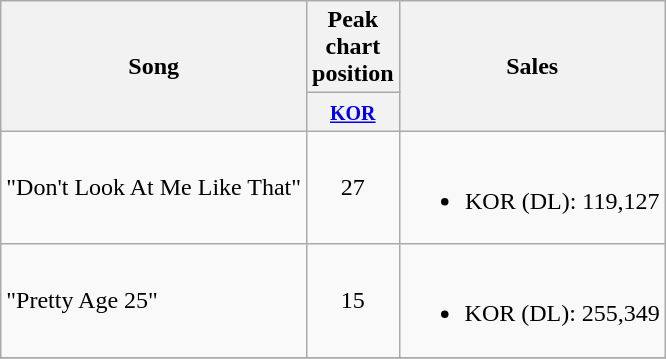<table class="wikitable sortable" style="text-align:center;">
<tr>
<th rowspan="2">Song</th>
<th colspan="1">Peak chart position</th>
<th rowspan="2">Sales</th>
</tr>
<tr>
<th width="30"><small><a href='#'>KOR</a></small><br></th>
</tr>
<tr>
<td align="left">"Don't Look At Me Like That"</td>
<td>27</td>
<td><br><ul><li>KOR (DL): 119,127</li></ul></td>
</tr>
<tr>
<td align="left">"Pretty Age 25"</td>
<td>15</td>
<td><br><ul><li>KOR (DL): 255,349</li></ul></td>
</tr>
<tr>
</tr>
</table>
